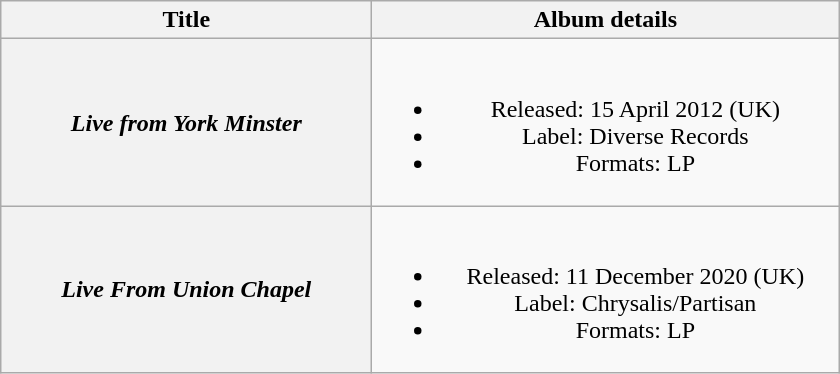<table class="wikitable plainrowheaders" style="text-align:center;">
<tr>
<th scope="col" style="width:15em;">Title</th>
<th scope="col" style="width:19em;">Album details</th>
</tr>
<tr>
<th scope="row"><em>Live from York Minster</em></th>
<td><br><ul><li>Released: 15 April 2012 <span>(UK)</span></li><li>Label: Diverse Records</li><li>Formats: LP</li></ul></td>
</tr>
<tr>
<th scope="row"><em>Live From Union Chapel</em></th>
<td><br><ul><li>Released: 11 December 2020 <span>(UK)</span></li><li>Label: Chrysalis/Partisan</li><li>Formats: LP</li></ul></td>
</tr>
</table>
